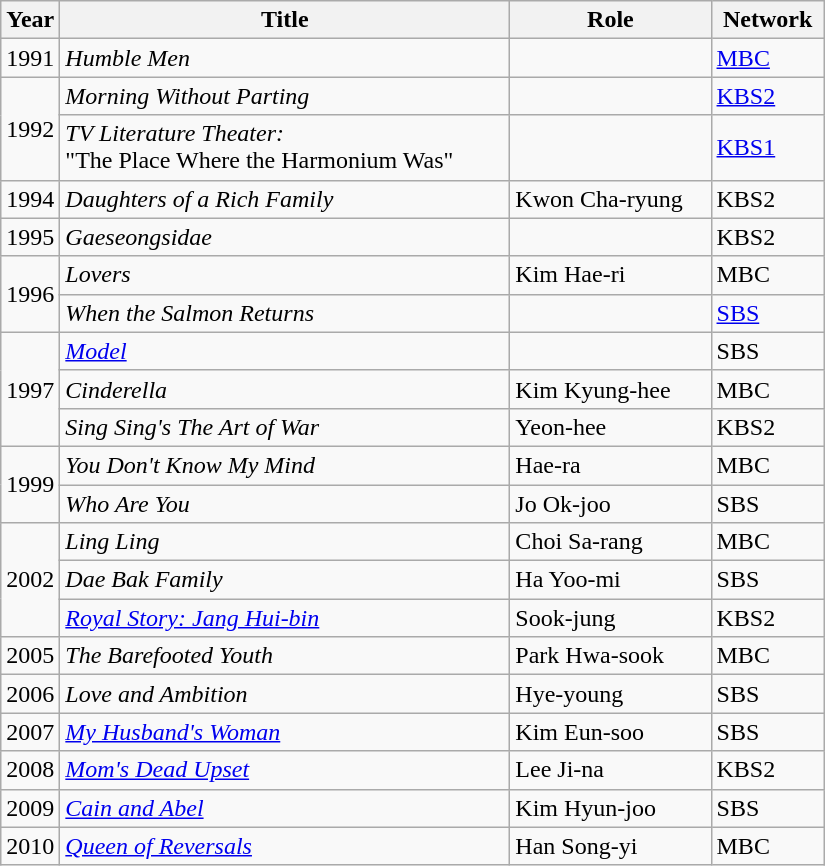<table class="wikitable" style="width:550px">
<tr>
<th width=10>Year</th>
<th>Title</th>
<th>Role</th>
<th>Network</th>
</tr>
<tr>
<td>1991</td>
<td><em>Humble Men</em></td>
<td></td>
<td><a href='#'>MBC</a></td>
</tr>
<tr>
<td rowspan=2>1992</td>
<td><em>Morning Without Parting</em></td>
<td></td>
<td><a href='#'>KBS2</a></td>
</tr>
<tr>
<td><em>TV Literature Theater:</em> <br> "The Place Where the Harmonium Was"</td>
<td></td>
<td><a href='#'>KBS1</a></td>
</tr>
<tr>
<td>1994</td>
<td><em>Daughters of a Rich Family</em></td>
<td>Kwon Cha-ryung</td>
<td>KBS2</td>
</tr>
<tr>
<td>1995</td>
<td><em>Gaeseongsidae</em></td>
<td></td>
<td>KBS2</td>
</tr>
<tr>
<td rowspan=2>1996</td>
<td><em>Lovers</em></td>
<td>Kim Hae-ri</td>
<td>MBC</td>
</tr>
<tr>
<td><em>When the Salmon Returns</em></td>
<td></td>
<td><a href='#'>SBS</a></td>
</tr>
<tr>
<td rowspan=3>1997</td>
<td><em><a href='#'>Model</a></em></td>
<td></td>
<td>SBS</td>
</tr>
<tr>
<td><em>Cinderella</em></td>
<td>Kim Kyung-hee</td>
<td>MBC</td>
</tr>
<tr>
<td><em>Sing Sing's The Art of War</em></td>
<td>Yeon-hee</td>
<td>KBS2</td>
</tr>
<tr>
<td rowspan=2>1999</td>
<td><em>You Don't Know My Mind</em></td>
<td>Hae-ra</td>
<td>MBC</td>
</tr>
<tr>
<td><em>Who Are You</em></td>
<td>Jo Ok-joo</td>
<td>SBS</td>
</tr>
<tr>
<td rowspan=3>2002</td>
<td><em>Ling Ling</em></td>
<td>Choi Sa-rang</td>
<td>MBC</td>
</tr>
<tr>
<td><em>Dae Bak Family</em></td>
<td>Ha Yoo-mi</td>
<td>SBS</td>
</tr>
<tr>
<td><em><a href='#'>Royal Story: Jang Hui-bin</a></em></td>
<td>Sook-jung</td>
<td>KBS2</td>
</tr>
<tr>
<td>2005</td>
<td><em>The Barefooted Youth</em> </td>
<td>Park Hwa-sook</td>
<td>MBC</td>
</tr>
<tr>
<td>2006</td>
<td><em>Love and Ambition</em></td>
<td>Hye-young</td>
<td>SBS</td>
</tr>
<tr>
<td>2007</td>
<td><em><a href='#'>My Husband's Woman</a></em></td>
<td>Kim Eun-soo</td>
<td>SBS</td>
</tr>
<tr>
<td>2008</td>
<td><em><a href='#'>Mom's Dead Upset</a></em></td>
<td>Lee Ji-na</td>
<td>KBS2</td>
</tr>
<tr>
<td>2009</td>
<td><em><a href='#'>Cain and Abel</a></em></td>
<td>Kim Hyun-joo</td>
<td>SBS</td>
</tr>
<tr>
<td>2010</td>
<td><em><a href='#'>Queen of Reversals</a></em></td>
<td>Han Song-yi</td>
<td>MBC</td>
</tr>
</table>
